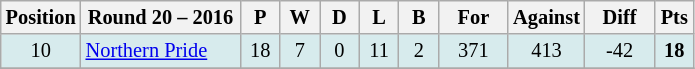<table class="wikitable" style="text-align:center; font-size:85%;">
<tr>
<th width=40 abbr="Position">Position</th>
<th width=100>Round 20 – 2016</th>
<th width=20 abbr="Played">P</th>
<th width=20 abbr="Won">W</th>
<th width=20 abbr="Drawn">D</th>
<th width=20 abbr="Lost">L</th>
<th width=20 abbr="Bye">B</th>
<th width=40 abbr="Points for">For</th>
<th width=40 abbr="Points against">Against</th>
<th width=40 abbr="Points difference">Diff</th>
<th width=20 abbr="Points">Pts</th>
</tr>
<tr style="background: #d7ebed;">
<td>10</td>
<td style="text-align:left;"> <a href='#'>Northern Pride</a></td>
<td>18</td>
<td>7</td>
<td>0</td>
<td>11</td>
<td>2</td>
<td>371</td>
<td>413</td>
<td>-42</td>
<td><strong>18</strong></td>
</tr>
<tr>
</tr>
</table>
